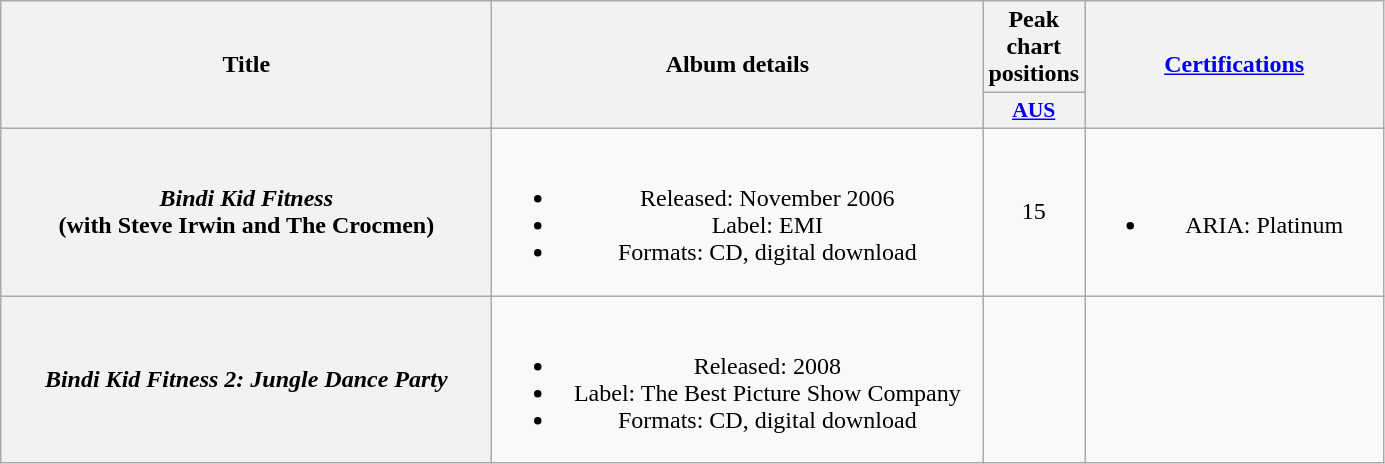<table class="wikitable plainrowheaders" style="text-align:center;">
<tr>
<th scope="col" rowspan="2" style="width:20em;">Title</th>
<th scope="col" rowspan="2" style="width:20em;">Album details</th>
<th scope="col" colspan="1">Peak chart positions</th>
<th scope="col" rowspan="2" style="width:12em;"><a href='#'>Certifications</a></th>
</tr>
<tr>
<th scope="col" style="width:3em;font-size:90%;"><a href='#'>AUS</a><br></th>
</tr>
<tr>
<th scope="row"><em>Bindi Kid Fitness</em> <br> (with Steve Irwin and The Crocmen)</th>
<td><br><ul><li>Released: November 2006</li><li>Label: EMI</li><li>Formats: CD, digital download</li></ul></td>
<td>15</td>
<td><br><ul><li>ARIA: Platinum</li></ul></td>
</tr>
<tr>
<th scope="row"><em>Bindi Kid Fitness 2: Jungle Dance Party</em></th>
<td><br><ul><li>Released: 2008</li><li>Label: The Best Picture Show Company</li><li>Formats: CD, digital download</li></ul></td>
<td></td>
<td></td>
</tr>
</table>
